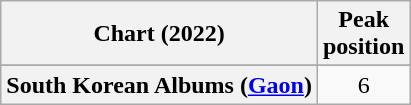<table class="wikitable sortable plainrowheaders" style="text-align:center">
<tr>
<th scope="col">Chart (2022)</th>
<th scope="col">Peak<br>position</th>
</tr>
<tr>
</tr>
<tr>
<th scope="row">South Korean Albums (<a href='#'>Gaon</a>)</th>
<td>6</td>
</tr>
</table>
